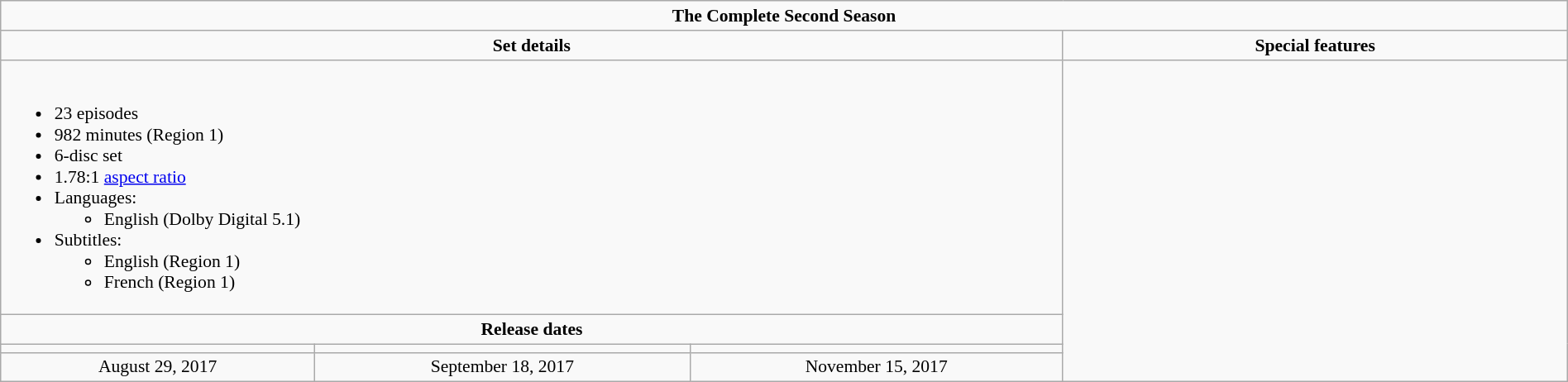<table class="wikitable plainrowheaders" style="font-size:90%; text-align:center; width: 100%; margin-left: auto; margin-right: auto;">
<tr>
<td colspan="6"><strong>The Complete Second Season</strong></td>
</tr>
<tr>
<td align="center" width="300" colspan="3"><strong>Set details</strong></td>
<td width="400" align="center"><strong>Special features</strong></td>
</tr>
<tr valign="top">
<td colspan="3" align="left" width="300"><br><ul><li>23 episodes</li><li>982 minutes (Region 1)</li><li>6-disc set</li><li>1.78:1 <a href='#'>aspect ratio</a></li><li>Languages:<ul><li>English (Dolby Digital 5.1)</li></ul></li><li>Subtitles:<ul><li>English (Region 1)</li><li>French (Region 1)</li></ul></li></ul></td>
<td rowspan="4" align="left" width="400"></td>
</tr>
<tr>
<td colspan="3" align="center"><strong>Release dates</strong></td>
</tr>
<tr>
<td align="center"></td>
<td align="center"></td>
<td align="center"></td>
</tr>
<tr>
<td align="center">August 29, 2017</td>
<td align="center">September 18, 2017</td>
<td align="center">November 15, 2017</td>
</tr>
</table>
